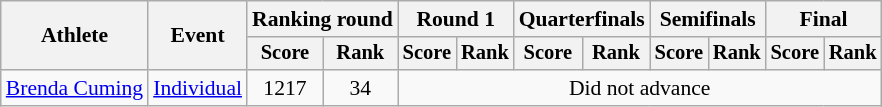<table class="wikitable" style="font-size:90%">
<tr>
<th rowspan=2>Athlete</th>
<th rowspan=2>Event</th>
<th colspan="2">Ranking round</th>
<th colspan="2">Round 1</th>
<th colspan="2">Quarterfinals</th>
<th colspan="2">Semifinals</th>
<th colspan="2">Final</th>
</tr>
<tr style="font-size:95%">
<th>Score</th>
<th>Rank</th>
<th>Score</th>
<th>Rank</th>
<th>Score</th>
<th>Rank</th>
<th>Score</th>
<th>Rank</th>
<th>Score</th>
<th>Rank</th>
</tr>
<tr align=center>
<td align=left><a href='#'>Brenda Cuming</a></td>
<td align=left><a href='#'>Individual</a></td>
<td>1217</td>
<td>34</td>
<td colspan=8>Did not advance</td>
</tr>
</table>
